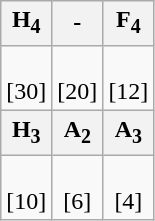<table class="wikitable">
<tr align=center>
<th>H<sub>4</sub></th>
<th>-</th>
<th>F<sub>4</sub></th>
</tr>
<tr align=center>
<td><br>[30]</td>
<td><br>[20]</td>
<td><br>[12]</td>
</tr>
<tr align=center>
<th>H<sub>3</sub></th>
<th>A<sub>2</sub></th>
<th>A<sub>3</sub></th>
</tr>
<tr align=center>
<td><br>[10]</td>
<td><br>[6]</td>
<td><br>[4]</td>
</tr>
</table>
